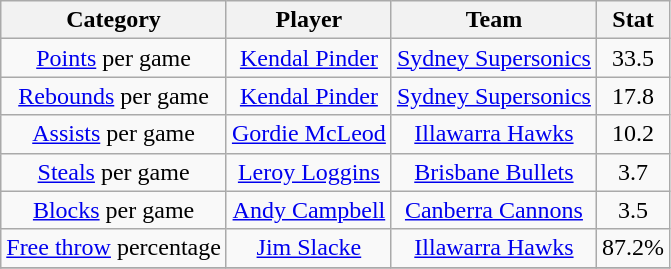<table class="wikitable" style="text-align:center">
<tr>
<th>Category</th>
<th>Player</th>
<th>Team</th>
<th>Stat</th>
</tr>
<tr>
<td><a href='#'>Points</a> per game</td>
<td><a href='#'>Kendal Pinder</a></td>
<td><a href='#'>Sydney Supersonics</a></td>
<td>33.5</td>
</tr>
<tr>
<td><a href='#'>Rebounds</a> per game</td>
<td><a href='#'>Kendal Pinder</a></td>
<td><a href='#'>Sydney Supersonics</a></td>
<td>17.8</td>
</tr>
<tr>
<td><a href='#'>Assists</a> per game</td>
<td><a href='#'>Gordie McLeod</a></td>
<td><a href='#'>Illawarra Hawks</a></td>
<td>10.2</td>
</tr>
<tr>
<td><a href='#'>Steals</a> per game</td>
<td><a href='#'>Leroy Loggins</a></td>
<td><a href='#'>Brisbane Bullets</a></td>
<td>3.7</td>
</tr>
<tr>
<td><a href='#'>Blocks</a> per game</td>
<td><a href='#'>Andy Campbell</a></td>
<td><a href='#'>Canberra Cannons</a></td>
<td>3.5</td>
</tr>
<tr>
<td><a href='#'>Free throw</a> percentage</td>
<td><a href='#'>Jim Slacke</a></td>
<td><a href='#'>Illawarra Hawks</a></td>
<td>87.2%</td>
</tr>
<tr>
</tr>
</table>
